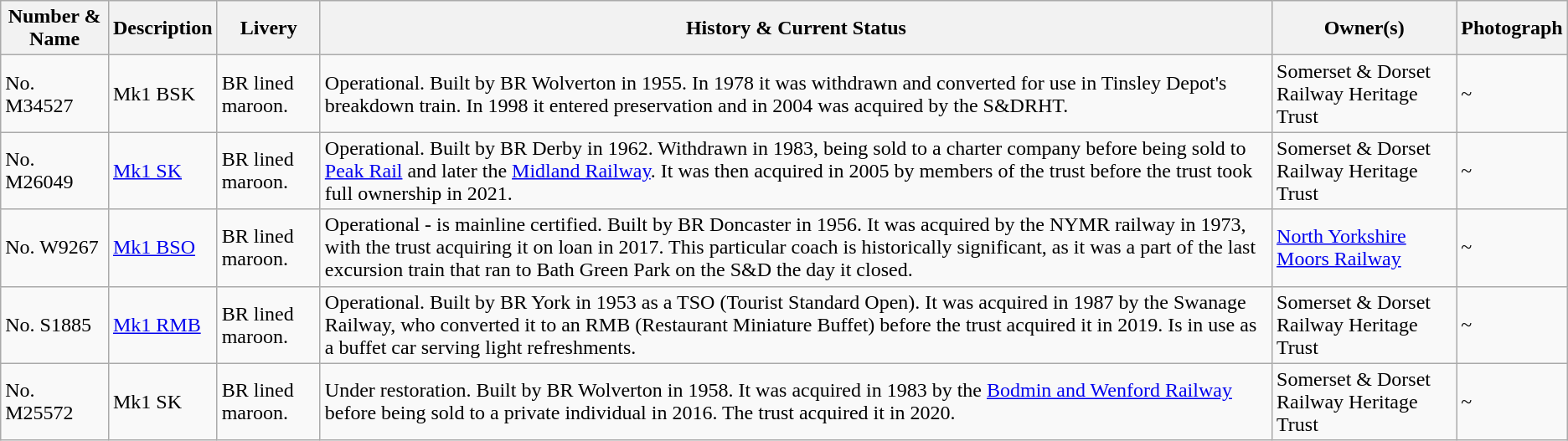<table class="wikitable">
<tr>
<th>Number & Name</th>
<th>Description</th>
<th>Livery</th>
<th>History & Current Status</th>
<th>Owner(s)</th>
<th>Photograph</th>
</tr>
<tr>
<td>No. M34527</td>
<td>Mk1 BSK</td>
<td>BR lined maroon.</td>
<td>Operational. Built by BR Wolverton in 1955. In 1978 it was withdrawn and converted for use in Tinsley Depot's breakdown train. In 1998 it entered preservation and in 2004 was acquired by the S&DRHT.</td>
<td>Somerset & Dorset Railway Heritage Trust</td>
<td>~</td>
</tr>
<tr>
<td>No. M26049</td>
<td><a href='#'>Mk1 SK</a></td>
<td>BR lined maroon.</td>
<td>Operational. Built by BR Derby in 1962. Withdrawn in 1983, being sold to a charter company before being sold to <a href='#'>Peak Rail</a> and later the <a href='#'>Midland Railway</a>. It was then acquired in 2005 by members of the trust before the trust took full ownership in 2021.</td>
<td>Somerset & Dorset Railway Heritage Trust</td>
<td>~</td>
</tr>
<tr>
<td>No. W9267</td>
<td><a href='#'>Mk1 BSO</a></td>
<td>BR lined maroon.</td>
<td>Operational - is mainline certified. Built by BR Doncaster in 1956. It was acquired by the NYMR railway in 1973, with the trust acquiring it on loan in 2017. This particular coach is historically significant, as it was a part of the last excursion train that ran to Bath Green Park on the S&D the day it closed.</td>
<td><a href='#'>North Yorkshire Moors Railway</a></td>
<td>~</td>
</tr>
<tr>
<td>No. S1885</td>
<td><a href='#'>Mk1 RMB</a></td>
<td>BR lined maroon.</td>
<td>Operational. Built by BR York in 1953 as a TSO (Tourist Standard Open). It was acquired in 1987 by the Swanage Railway,  who converted it to an RMB (Restaurant Miniature Buffet) before the trust acquired it in 2019. Is in use as a buffet car serving light refreshments.</td>
<td>Somerset & Dorset Railway Heritage Trust</td>
<td>~</td>
</tr>
<tr>
<td>No. M25572</td>
<td>Mk1 SK</td>
<td>BR lined maroon.</td>
<td>Under restoration. Built by BR Wolverton in 1958. It was acquired in 1983 by the <a href='#'>Bodmin and Wenford Railway</a> before being sold to a private individual in 2016. The trust acquired it in 2020.</td>
<td>Somerset & Dorset Railway Heritage Trust</td>
<td>~</td>
</tr>
</table>
